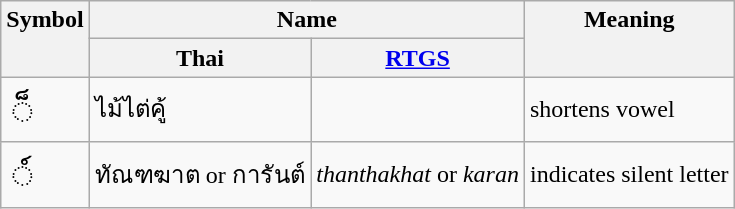<table class="wikitable">
<tr valign="top">
<th rowspan="2">Symbol</th>
<th colspan="2">Name</th>
<th rowspan="2">Meaning</th>
</tr>
<tr>
<th>Thai</th>
<th><a href='#'>RTGS</a></th>
</tr>
<tr>
<td> <big><big>◌็</big></big></td>
<td>ไม้ไต่คู้</td>
<td></td>
<td>shortens vowel</td>
</tr>
<tr>
<td> <big><big>◌์</big></big></td>
<td>ทัณฑฆาต or การันต์</td>
<td><em>thanthakhat</em> or <em>karan</em></td>
<td>indicates silent letter</td>
</tr>
</table>
